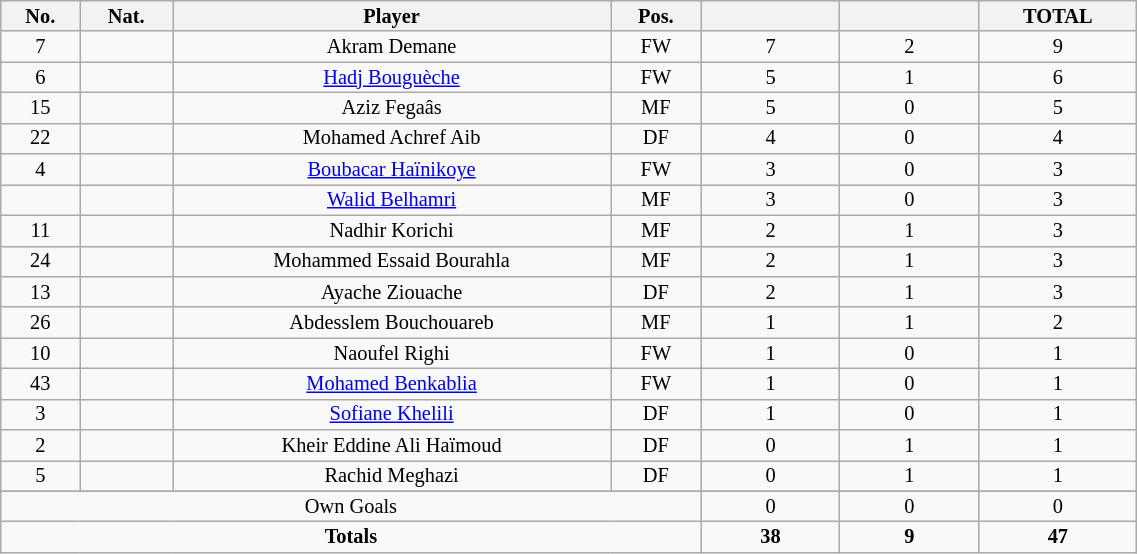<table class="wikitable sortable alternance"  style="font-size:85%; text-align:center; line-height:14px; width:60%;">
<tr>
<th width=10>No.</th>
<th width=10>Nat.</th>
<th width=140>Player</th>
<th width=10>Pos.</th>
<th width=40></th>
<th width=40></th>
<th width=10>TOTAL</th>
</tr>
<tr>
<td>7</td>
<td></td>
<td>Akram Demane</td>
<td>FW</td>
<td>7</td>
<td>2</td>
<td>9</td>
</tr>
<tr>
<td>6</td>
<td></td>
<td><a href='#'>Hadj Bouguèche</a></td>
<td>FW</td>
<td>5</td>
<td>1</td>
<td>6</td>
</tr>
<tr>
<td>15</td>
<td></td>
<td>Aziz Fegaâs</td>
<td>MF</td>
<td>5</td>
<td>0</td>
<td>5</td>
</tr>
<tr>
<td>22</td>
<td></td>
<td>Mohamed Achref Aib</td>
<td>DF</td>
<td>4</td>
<td>0</td>
<td>4</td>
</tr>
<tr>
<td>4</td>
<td></td>
<td><a href='#'>Boubacar Haïnikoye</a></td>
<td>FW</td>
<td>3</td>
<td>0</td>
<td>3</td>
</tr>
<tr>
<td></td>
<td></td>
<td><a href='#'>Walid Belhamri</a></td>
<td>MF</td>
<td>3</td>
<td>0</td>
<td>3</td>
</tr>
<tr>
<td>11</td>
<td></td>
<td>Nadhir Korichi</td>
<td>MF</td>
<td>2</td>
<td>1</td>
<td>3</td>
</tr>
<tr>
<td>24</td>
<td></td>
<td>Mohammed Essaid Bourahla</td>
<td>MF</td>
<td>2</td>
<td>1</td>
<td>3</td>
</tr>
<tr>
<td>13</td>
<td></td>
<td>Ayache Ziouache</td>
<td>DF</td>
<td>2</td>
<td>1</td>
<td>3</td>
</tr>
<tr>
<td>26</td>
<td></td>
<td>Abdesslem Bouchouareb</td>
<td>MF</td>
<td>1</td>
<td>1</td>
<td>2</td>
</tr>
<tr>
<td>10</td>
<td></td>
<td>Naoufel Righi</td>
<td>FW</td>
<td>1</td>
<td>0</td>
<td>1</td>
</tr>
<tr>
<td>43</td>
<td></td>
<td><a href='#'>Mohamed Benkablia</a></td>
<td>FW</td>
<td>1</td>
<td>0</td>
<td>1</td>
</tr>
<tr>
<td>3</td>
<td></td>
<td><a href='#'>Sofiane Khelili</a></td>
<td>DF</td>
<td>1</td>
<td>0</td>
<td>1</td>
</tr>
<tr>
<td>2</td>
<td></td>
<td>Kheir Eddine Ali Haïmoud</td>
<td>DF</td>
<td>0</td>
<td>1</td>
<td>1</td>
</tr>
<tr>
<td>5</td>
<td></td>
<td>Rachid Meghazi</td>
<td>DF</td>
<td>0</td>
<td>1</td>
<td>1</td>
</tr>
<tr>
</tr>
<tr class="sortbottom">
<td colspan="4">Own Goals</td>
<td>0</td>
<td>0</td>
<td>0</td>
</tr>
<tr class="sortbottom">
<td colspan="4"><strong>Totals</strong></td>
<td><strong>38</strong></td>
<td><strong>9</strong></td>
<td><strong>47</strong></td>
</tr>
</table>
